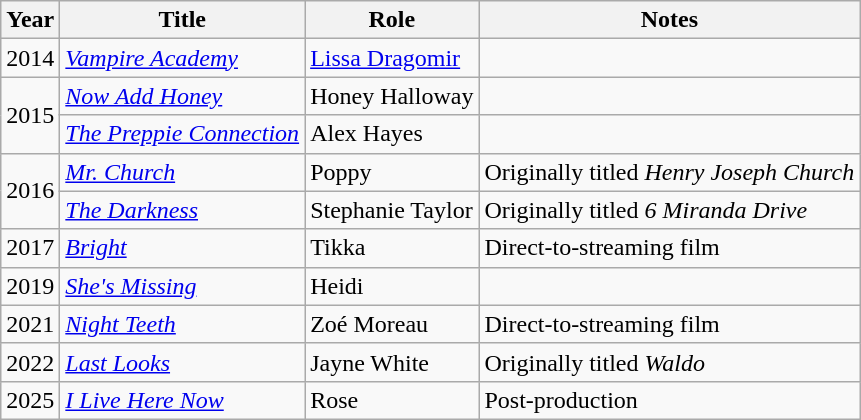<table class="wikitable sortable">
<tr>
<th>Year</th>
<th>Title</th>
<th>Role</th>
<th class="unsortable">Notes</th>
</tr>
<tr>
<td>2014</td>
<td><em><a href='#'>Vampire Academy</a></em></td>
<td><a href='#'>Lissa Dragomir</a></td>
<td></td>
</tr>
<tr>
<td rowspan="2">2015</td>
<td><em><a href='#'>Now Add Honey</a></em></td>
<td>Honey Halloway</td>
<td></td>
</tr>
<tr>
<td><em><a href='#'>The Preppie Connection</a></em></td>
<td>Alex Hayes</td>
<td></td>
</tr>
<tr>
<td rowspan="2">2016</td>
<td><em><a href='#'>Mr. Church</a></em></td>
<td>Poppy</td>
<td>Originally titled <em>Henry Joseph Church</em></td>
</tr>
<tr>
<td><em><a href='#'>The Darkness</a></em></td>
<td>Stephanie Taylor</td>
<td>Originally titled <em>6 Miranda Drive</em></td>
</tr>
<tr>
<td>2017</td>
<td><em><a href='#'>Bright</a></em></td>
<td>Tikka</td>
<td>Direct-to-streaming film</td>
</tr>
<tr>
<td>2019</td>
<td><em><a href='#'>She's Missing</a></em></td>
<td>Heidi</td>
<td></td>
</tr>
<tr>
<td>2021</td>
<td><em><a href='#'>Night Teeth</a></em></td>
<td>Zoé Moreau</td>
<td>Direct-to-streaming film</td>
</tr>
<tr>
<td>2022</td>
<td><em><a href='#'>Last Looks</a></em></td>
<td>Jayne White</td>
<td>Originally titled <em>Waldo</em></td>
</tr>
<tr>
<td>2025</td>
<td><em><a href='#'>I Live Here Now</a></em></td>
<td>Rose</td>
<td>Post-production</td>
</tr>
</table>
